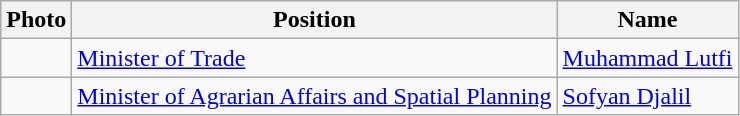<table class=wikitable>
<tr>
<th>Photo</th>
<th>Position</th>
<th>Name</th>
</tr>
<tr>
<td></td>
<td><a href='#'>Minister of Trade</a></td>
<td><a href='#'>Muhammad Lutfi</a></td>
</tr>
<tr>
<td></td>
<td><a href='#'>Minister of Agrarian Affairs and Spatial Planning</a></td>
<td><a href='#'>Sofyan Djalil</a></td>
</tr>
</table>
